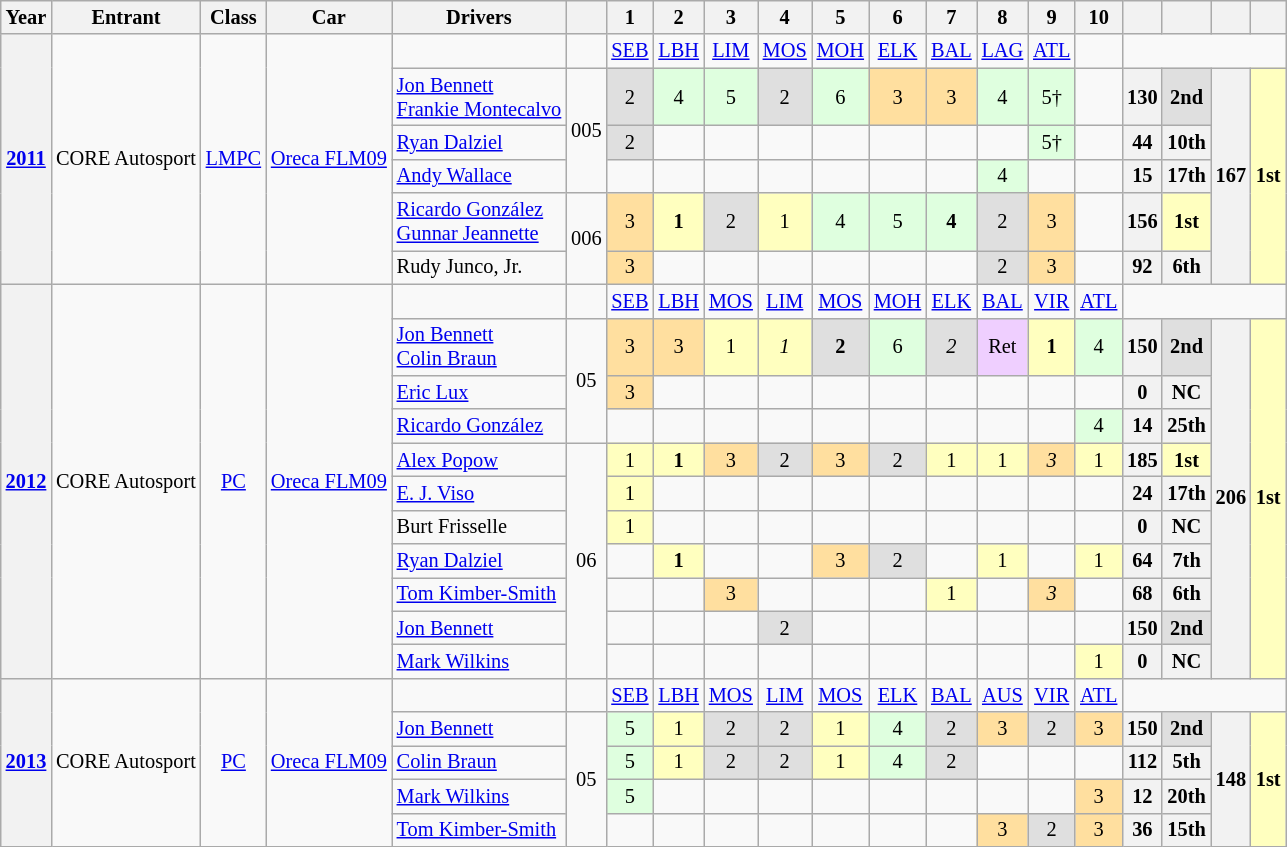<table class="wikitable" style="text-align:center; font-size:85%">
<tr>
<th>Year</th>
<th>Entrant</th>
<th>Class</th>
<th>Car</th>
<th>Drivers</th>
<th></th>
<th>1</th>
<th>2</th>
<th>3</th>
<th>4</th>
<th>5</th>
<th>6</th>
<th>7</th>
<th>8</th>
<th>9</th>
<th>10</th>
<th></th>
<th></th>
<th></th>
<th></th>
</tr>
<tr>
<th rowspan=6><a href='#'>2011</a></th>
<td rowspan=6 align="left"> CORE Autosport</td>
<td rowspan=6><a href='#'>LMPC</a></td>
<td rowspan=6 align="left"><a href='#'>Oreca FLM09</a></td>
<td></td>
<td></td>
<td><a href='#'>SEB</a></td>
<td><a href='#'>LBH</a></td>
<td><a href='#'>LIM</a></td>
<td><a href='#'>MOS</a></td>
<td><a href='#'>MOH</a></td>
<td><a href='#'>ELK</a></td>
<td><a href='#'>BAL</a></td>
<td><a href='#'>LAG</a></td>
<td><a href='#'>ATL</a></td>
<td></td>
<td colspan=4></td>
</tr>
<tr>
<td align="left"> <a href='#'>Jon Bennett</a><br> <a href='#'>Frankie Montecalvo</a></td>
<td rowspan=3>005</td>
<td style="background:#DFDFDF;">2</td>
<td style="background:#DFFFDF;">4</td>
<td style="background:#DFFFDF;">5</td>
<td style="background:#DFDFDF;">2</td>
<td style="background:#DFFFDF;">6</td>
<td style="background:#FFDF9F;">3</td>
<td style="background:#FFDF9F;">3</td>
<td style="background:#DFFFDF;">4</td>
<td style="background:#DFFFDF;">5†</td>
<td></td>
<th>130</th>
<th style="background:#DFDFDF;">2nd</th>
<th rowspan=5>167</th>
<th rowspan=5 style="background:#FFFFBF;">1st</th>
</tr>
<tr>
<td align="left"> <a href='#'>Ryan Dalziel</a></td>
<td style="background:#DFDFDF;">2</td>
<td></td>
<td></td>
<td></td>
<td></td>
<td></td>
<td></td>
<td></td>
<td style="background:#DFFFDF;">5†</td>
<td></td>
<th>44</th>
<th>10th</th>
</tr>
<tr>
<td align="left"> <a href='#'>Andy Wallace</a></td>
<td></td>
<td></td>
<td></td>
<td></td>
<td></td>
<td></td>
<td></td>
<td style="background:#DFFFDF;">4</td>
<td></td>
<td></td>
<th>15</th>
<th>17th</th>
</tr>
<tr>
<td align="left"> <a href='#'>Ricardo González</a><br> <a href='#'>Gunnar Jeannette</a></td>
<td rowspan=2>006</td>
<td style="background:#FFDF9F;">3</td>
<td style="background:#FFFFBF;"><strong>1</strong></td>
<td style="background:#DFDFDF;">2</td>
<td style="background:#FFFFBF;">1</td>
<td style="background:#DFFFDF;">4</td>
<td style="background:#DFFFDF;">5</td>
<td style="background:#DFFFDF;"><strong>4</strong></td>
<td style="background:#DFDFDF;">2</td>
<td style="background:#FFDF9F;">3</td>
<td></td>
<th>156</th>
<th style="background:#FFFFBF;">1st</th>
</tr>
<tr>
<td align="left"> Rudy Junco, Jr.</td>
<td style="background:#FFDF9F;">3</td>
<td></td>
<td></td>
<td></td>
<td></td>
<td></td>
<td></td>
<td style="background:#DFDFDF;">2</td>
<td style="background:#FFDF9F;">3</td>
<td></td>
<th>92</th>
<th>6th</th>
</tr>
<tr>
<th rowspan=11><a href='#'>2012</a></th>
<td rowspan=11 align="left"> CORE Autosport</td>
<td rowspan=11><a href='#'>PC</a></td>
<td rowspan=11 align="left"><a href='#'>Oreca FLM09</a></td>
<td></td>
<td></td>
<td><a href='#'>SEB</a></td>
<td><a href='#'>LBH</a></td>
<td><a href='#'>MOS</a></td>
<td><a href='#'>LIM</a></td>
<td><a href='#'>MOS</a></td>
<td><a href='#'>MOH</a></td>
<td><a href='#'>ELK</a></td>
<td><a href='#'>BAL</a></td>
<td><a href='#'>VIR</a></td>
<td><a href='#'>ATL</a></td>
<td colspan=4></td>
</tr>
<tr>
<td align="left"> <a href='#'>Jon Bennett</a><br> <a href='#'>Colin Braun</a></td>
<td rowspan=3>05</td>
<td style="background:#FFDF9F;">3</td>
<td style="background:#FFDF9F;">3</td>
<td style="background:#FFFFBF;">1</td>
<td style="background:#FFFFBF;"><em>1</em></td>
<td style="background:#DFDFDF;"><strong>2</strong></td>
<td style="background:#DFFFDF;">6</td>
<td style="background:#DFDFDF;"><em>2</em></td>
<td style="background:#EFCFFF;">Ret</td>
<td style="background:#FFFFBF;"><strong>1</strong></td>
<td style="background:#DFFFDF;">4</td>
<th>150</th>
<th style="background:#DFDFDF;">2nd</th>
<th rowspan=10>206</th>
<th rowspan=10 style="background:#FFFFBF;">1st</th>
</tr>
<tr>
<td align="left"> <a href='#'>Eric Lux</a></td>
<td style="background:#FFDF9F;">3</td>
<td></td>
<td></td>
<td></td>
<td></td>
<td></td>
<td></td>
<td></td>
<td></td>
<td></td>
<th>0</th>
<th>NC</th>
</tr>
<tr>
<td align="left"> <a href='#'>Ricardo González</a></td>
<td></td>
<td></td>
<td></td>
<td></td>
<td></td>
<td></td>
<td></td>
<td></td>
<td></td>
<td style="background:#DFFFDF;">4</td>
<th>14</th>
<th>25th</th>
</tr>
<tr>
<td align="left"> <a href='#'>Alex Popow</a></td>
<td rowspan=7>06</td>
<td style="background:#FFFFBF;">1</td>
<td style="background:#FFFFBF;"><strong>1</strong></td>
<td style="background:#FFDF9F;">3</td>
<td style="background:#DFDFDF;">2</td>
<td style="background:#FFDF9F;">3</td>
<td style="background:#DFDFDF;">2</td>
<td style="background:#FFFFBF;">1</td>
<td style="background:#FFFFBF;">1</td>
<td style="background:#FFDF9F;"><em>3</em></td>
<td style="background:#FFFFBF;">1</td>
<th>185</th>
<th style="background:#FFFFBF;">1st</th>
</tr>
<tr>
<td align="left"> <a href='#'>E. J. Viso</a></td>
<td style="background:#FFFFBF;">1</td>
<td></td>
<td></td>
<td></td>
<td></td>
<td></td>
<td></td>
<td></td>
<td></td>
<td></td>
<th>24</th>
<th>17th</th>
</tr>
<tr>
<td align="left"> Burt Frisselle</td>
<td style="background:#FFFFBF;">1</td>
<td></td>
<td></td>
<td></td>
<td></td>
<td></td>
<td></td>
<td></td>
<td></td>
<td></td>
<th>0</th>
<th>NC</th>
</tr>
<tr>
<td align="left"> <a href='#'>Ryan Dalziel</a></td>
<td></td>
<td style="background:#FFFFBF;"><strong>1</strong></td>
<td></td>
<td></td>
<td style="background:#FFDF9F;">3</td>
<td style="background:#DFDFDF;">2</td>
<td></td>
<td style="background:#FFFFBF;">1</td>
<td></td>
<td style="background:#FFFFBF;">1</td>
<th>64</th>
<th>7th</th>
</tr>
<tr>
<td align="left"> <a href='#'>Tom Kimber-Smith</a></td>
<td></td>
<td></td>
<td style="background:#FFDF9F;">3</td>
<td></td>
<td></td>
<td></td>
<td style="background:#FFFFBF;">1</td>
<td></td>
<td style="background:#FFDF9F;"><em>3</em></td>
<td></td>
<th>68</th>
<th>6th</th>
</tr>
<tr>
<td align="left"> <a href='#'>Jon Bennett</a></td>
<td></td>
<td></td>
<td></td>
<td style="background:#DFDFDF;">2</td>
<td></td>
<td></td>
<td></td>
<td></td>
<td></td>
<td></td>
<th>150</th>
<th style="background:#DFDFDF;">2nd</th>
</tr>
<tr>
<td align="left"> <a href='#'>Mark Wilkins</a></td>
<td></td>
<td></td>
<td></td>
<td></td>
<td></td>
<td></td>
<td></td>
<td></td>
<td></td>
<td style="background:#FFFFBF;">1</td>
<th>0</th>
<th>NC</th>
</tr>
<tr>
<th rowspan=11><a href='#'>2013</a></th>
<td rowspan=11 align="left"> CORE Autosport</td>
<td rowspan=11><a href='#'>PC</a></td>
<td rowspan=11 align="left"><a href='#'>Oreca FLM09</a></td>
<td></td>
<td></td>
<td><a href='#'>SEB</a></td>
<td><a href='#'>LBH</a></td>
<td><a href='#'>MOS</a></td>
<td><a href='#'>LIM</a></td>
<td><a href='#'>MOS</a></td>
<td><a href='#'>ELK</a></td>
<td><a href='#'>BAL</a></td>
<td><a href='#'>AUS</a></td>
<td><a href='#'>VIR</a></td>
<td><a href='#'>ATL</a></td>
<td colspan=4></td>
</tr>
<tr>
<td align="left"> <a href='#'>Jon Bennett</a></td>
<td rowspan=4>05</td>
<td style="background:#DFFFDF;">5</td>
<td style="background:#FFFFBF;">1</td>
<td style="background:#DFDFDF;">2</td>
<td style="background:#DFDFDF;">2</td>
<td style="background:#FFFFBF;">1</td>
<td style="background:#DFFFDF;">4</td>
<td style="background:#DFDFDF;">2</td>
<td style="background:#FFDF9F;">3</td>
<td style="background:#DFDFDF;">2</td>
<td style="background:#FFDF9F;">3</td>
<th>150</th>
<th style="background:#DFDFDF;">2nd</th>
<th rowspan=4>148</th>
<th rowspan=4 style="background:#FFFFBF;">1st</th>
</tr>
<tr>
<td align="left"> <a href='#'>Colin Braun</a></td>
<td style="background:#DFFFDF;">5</td>
<td style="background:#FFFFBF;">1</td>
<td style="background:#DFDFDF;">2</td>
<td style="background:#DFDFDF;">2</td>
<td style="background:#FFFFBF;">1</td>
<td style="background:#DFFFDF;">4</td>
<td style="background:#DFDFDF;">2</td>
<td></td>
<td></td>
<td></td>
<th>112</th>
<th>5th</th>
</tr>
<tr>
<td align="left"> <a href='#'>Mark Wilkins</a></td>
<td style="background:#DFFFDF;">5</td>
<td></td>
<td></td>
<td></td>
<td></td>
<td></td>
<td></td>
<td></td>
<td></td>
<td style="background:#FFDF9F;">3</td>
<th>12</th>
<th>20th</th>
</tr>
<tr>
<td align="left"> <a href='#'>Tom Kimber-Smith</a></td>
<td></td>
<td></td>
<td></td>
<td></td>
<td></td>
<td></td>
<td></td>
<td style="background:#FFDF9F;">3</td>
<td style="background:#DFDFDF;">2</td>
<td style="background:#FFDF9F;">3</td>
<th>36</th>
<th>15th</th>
</tr>
</table>
